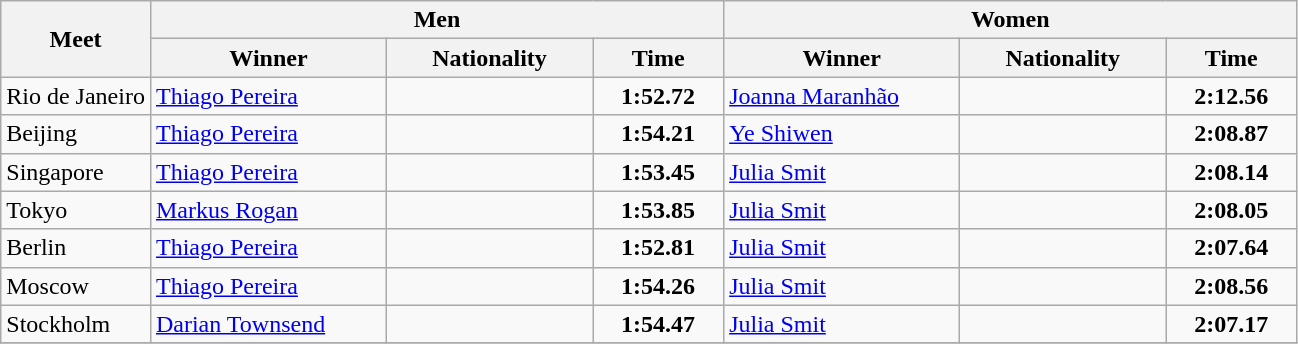<table class="wikitable">
<tr>
<th rowspan="2">Meet</th>
<th colspan="3">Men</th>
<th colspan="3">Women</th>
</tr>
<tr>
<th width=150>Winner</th>
<th width=130>Nationality</th>
<th width=80>Time</th>
<th width=150>Winner</th>
<th width=130>Nationality</th>
<th width=80>Time</th>
</tr>
<tr>
<td>Rio de Janeiro</td>
<td><a href='#'>Thiago Pereira</a></td>
<td></td>
<td align=center><strong>1:52.72</strong></td>
<td><a href='#'>Joanna Maranhão</a></td>
<td></td>
<td align=center><strong>2:12.56</strong></td>
</tr>
<tr>
<td>Beijing</td>
<td><a href='#'>Thiago Pereira</a></td>
<td></td>
<td align=center><strong>1:54.21</strong></td>
<td><a href='#'>Ye Shiwen</a></td>
<td></td>
<td align=center><strong>2:08.87</strong></td>
</tr>
<tr>
<td>Singapore</td>
<td><a href='#'>Thiago Pereira</a></td>
<td></td>
<td align=center><strong>1:53.45</strong></td>
<td><a href='#'>Julia Smit</a></td>
<td></td>
<td align=center><strong>2:08.14</strong></td>
</tr>
<tr>
<td>Tokyo</td>
<td><a href='#'>Markus Rogan</a></td>
<td></td>
<td align=center><strong>1:53.85</strong></td>
<td><a href='#'>Julia Smit</a></td>
<td></td>
<td align=center><strong>2:08.05</strong></td>
</tr>
<tr>
<td>Berlin</td>
<td><a href='#'>Thiago Pereira</a></td>
<td></td>
<td align=center><strong>1:52.81</strong></td>
<td><a href='#'>Julia Smit</a></td>
<td></td>
<td align=center><strong>2:07.64</strong></td>
</tr>
<tr>
<td>Moscow</td>
<td><a href='#'>Thiago Pereira</a></td>
<td></td>
<td align=center><strong>1:54.26</strong></td>
<td><a href='#'>Julia Smit</a></td>
<td></td>
<td align=center><strong>2:08.56</strong></td>
</tr>
<tr>
<td>Stockholm</td>
<td><a href='#'>Darian Townsend</a></td>
<td></td>
<td align=center><strong>1:54.47</strong></td>
<td><a href='#'>Julia Smit</a></td>
<td></td>
<td align=center><strong>2:07.17</strong></td>
</tr>
<tr>
</tr>
</table>
